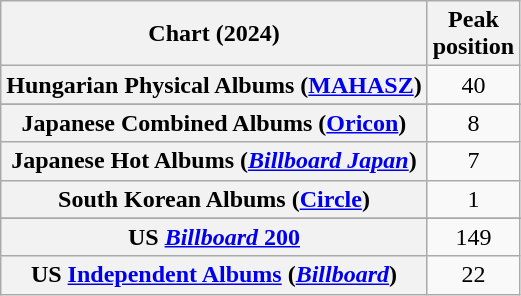<table class="wikitable sortable plainrowheaders" style="text-align:center">
<tr>
<th scope="col">Chart (2024)</th>
<th scope="col">Peak<br>position</th>
</tr>
<tr>
<th scope="row">Hungarian Physical Albums (<a href='#'>MAHASZ</a>)</th>
<td>40</td>
</tr>
<tr>
</tr>
<tr>
<th scope="row">Japanese Combined Albums (<a href='#'>Oricon</a>)</th>
<td>8</td>
</tr>
<tr>
<th scope="row">Japanese Hot Albums (<em><a href='#'>Billboard Japan</a></em>)</th>
<td>7</td>
</tr>
<tr>
<th scope="row">South Korean Albums (<a href='#'>Circle</a>)</th>
<td>1</td>
</tr>
<tr>
</tr>
<tr>
<th scope="row">US <a href='#'><em>Billboard</em> 200</a></th>
<td>149</td>
</tr>
<tr>
<th scope="row">US <a href='#'>Independent Albums</a> (<em><a href='#'>Billboard</a></em>)</th>
<td>22</td>
</tr>
</table>
